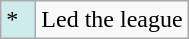<table class="wikitable">
<tr>
<td style="background:#CFECEC; width:1em">*</td>
<td>Led the league</td>
</tr>
</table>
